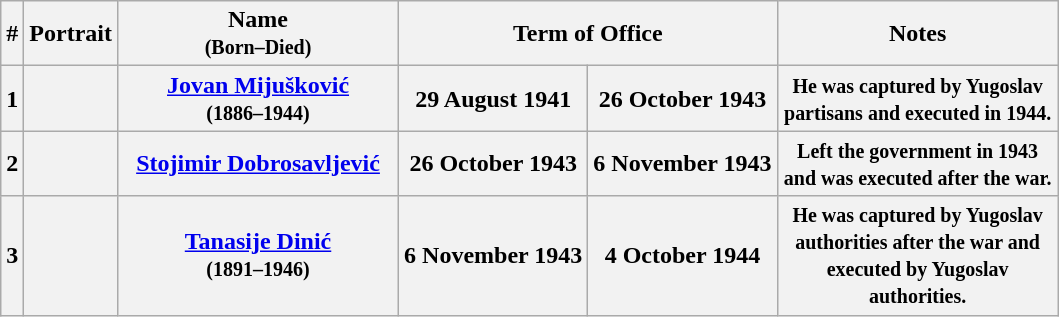<table class="wikitable" style="text-align:center">
<tr ->
<th>#</th>
<th>Portrait</th>
<th width=180>Name<br><small>(Born–Died)</small></th>
<th colspan=2>Term of Office</th>
<th width=180>Notes</th>
</tr>
<tr ->
<th>1</th>
<th></th>
<th><a href='#'>Jovan Mijušković</a> <br><small>(1886–1944)</small></th>
<th>29 August 1941</th>
<th>26 October 1943</th>
<th><small>He was captured by Yugoslav partisans and executed in 1944.</small></th>
</tr>
<tr ->
<th>2</th>
<th></th>
<th><a href='#'>Stojimir Dobrosavljević</a></th>
<th>26 October 1943</th>
<th>6 November 1943</th>
<th><small> Left the government in 1943 and was executed after the war.</small></th>
</tr>
<tr ->
<th>3</th>
<th></th>
<th><a href='#'>Tanasije Dinić</a><br><small>(1891–1946)</small></th>
<th>6 November 1943</th>
<th>4 October 1944</th>
<th><small>He was captured by Yugoslav authorities after the war and executed by Yugoslav authorities.</small></th>
</tr>
</table>
